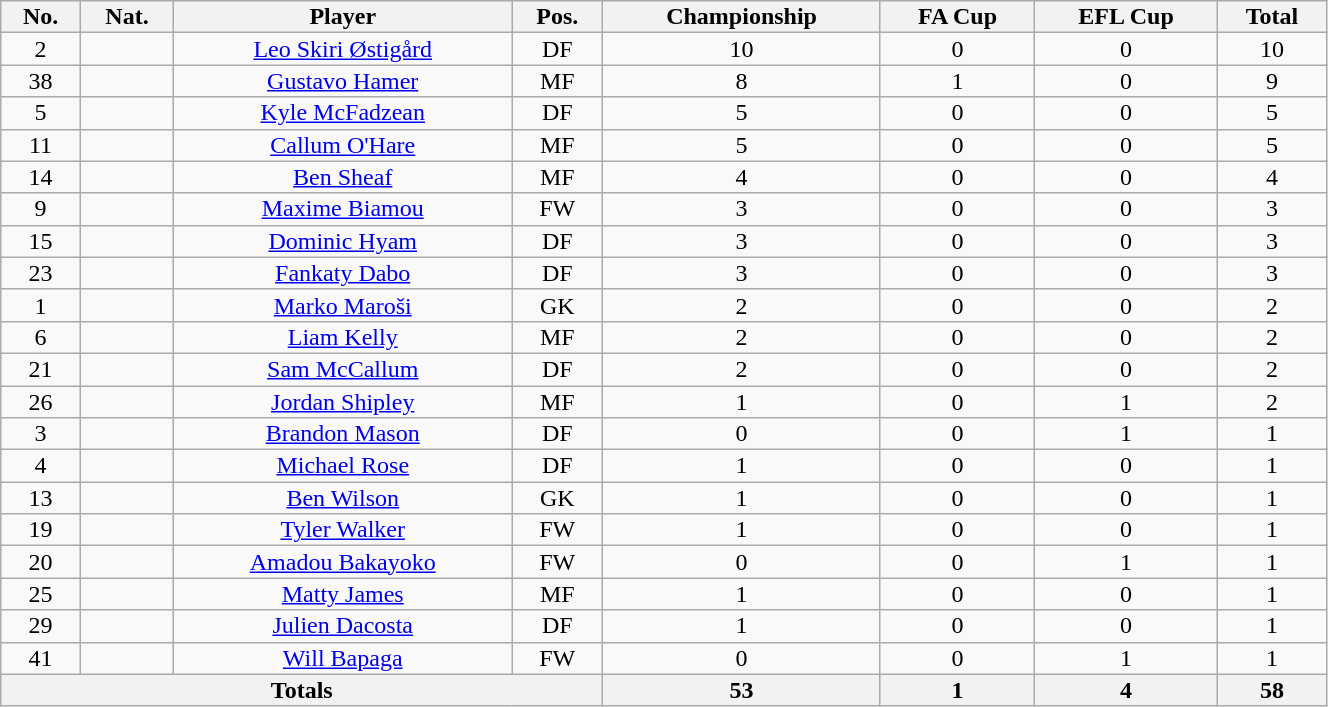<table class="wikitable sortable alternance" style="font-size:100%; text-align:center; line-height:14px; width:70%;">
<tr>
<th>No.</th>
<th>Nat.</th>
<th>Player</th>
<th>Pos.</th>
<th>Championship</th>
<th>FA Cup</th>
<th>EFL Cup</th>
<th>Total</th>
</tr>
<tr>
<td>2</td>
<td></td>
<td><a href='#'>Leo Skiri Østigård</a></td>
<td>DF</td>
<td>10</td>
<td>0</td>
<td>0</td>
<td>10</td>
</tr>
<tr>
<td>38</td>
<td></td>
<td><a href='#'>Gustavo Hamer</a></td>
<td>MF</td>
<td>8</td>
<td>1</td>
<td>0</td>
<td>9</td>
</tr>
<tr>
<td>5</td>
<td></td>
<td><a href='#'>Kyle McFadzean</a></td>
<td>DF</td>
<td>5</td>
<td>0</td>
<td>0</td>
<td>5</td>
</tr>
<tr>
<td>11</td>
<td></td>
<td><a href='#'>Callum O'Hare</a></td>
<td>MF</td>
<td>5</td>
<td>0</td>
<td>0</td>
<td>5</td>
</tr>
<tr>
<td>14</td>
<td></td>
<td><a href='#'>Ben Sheaf</a></td>
<td>MF</td>
<td>4</td>
<td>0</td>
<td>0</td>
<td>4</td>
</tr>
<tr>
<td>9</td>
<td></td>
<td><a href='#'>Maxime Biamou</a></td>
<td>FW</td>
<td>3</td>
<td>0</td>
<td>0</td>
<td>3</td>
</tr>
<tr>
<td>15</td>
<td></td>
<td><a href='#'>Dominic Hyam</a></td>
<td>DF</td>
<td>3</td>
<td>0</td>
<td>0</td>
<td>3</td>
</tr>
<tr>
<td>23</td>
<td></td>
<td><a href='#'>Fankaty Dabo</a></td>
<td>DF</td>
<td>3</td>
<td>0</td>
<td>0</td>
<td>3</td>
</tr>
<tr>
<td>1</td>
<td></td>
<td><a href='#'>Marko Maroši</a></td>
<td>GK</td>
<td>2</td>
<td>0</td>
<td>0</td>
<td>2</td>
</tr>
<tr>
<td>6</td>
<td></td>
<td><a href='#'>Liam Kelly</a></td>
<td>MF</td>
<td>2</td>
<td>0</td>
<td>0</td>
<td>2</td>
</tr>
<tr>
<td>21</td>
<td></td>
<td><a href='#'>Sam McCallum</a></td>
<td>DF</td>
<td>2</td>
<td>0</td>
<td>0</td>
<td>2</td>
</tr>
<tr>
<td>26</td>
<td></td>
<td><a href='#'>Jordan Shipley</a></td>
<td>MF</td>
<td>1</td>
<td>0</td>
<td>1</td>
<td>2</td>
</tr>
<tr>
<td>3</td>
<td></td>
<td><a href='#'>Brandon Mason</a></td>
<td>DF</td>
<td>0</td>
<td>0</td>
<td>1</td>
<td>1</td>
</tr>
<tr>
<td>4</td>
<td></td>
<td><a href='#'>Michael Rose</a></td>
<td>DF</td>
<td>1</td>
<td>0</td>
<td>0</td>
<td>1</td>
</tr>
<tr>
<td>13</td>
<td></td>
<td><a href='#'>Ben Wilson</a></td>
<td>GK</td>
<td>1</td>
<td>0</td>
<td>0</td>
<td>1</td>
</tr>
<tr>
<td>19</td>
<td></td>
<td><a href='#'>Tyler Walker</a></td>
<td>FW</td>
<td>1</td>
<td>0</td>
<td>0</td>
<td>1</td>
</tr>
<tr>
<td>20</td>
<td></td>
<td><a href='#'>Amadou Bakayoko</a></td>
<td>FW</td>
<td>0</td>
<td>0</td>
<td>1</td>
<td>1</td>
</tr>
<tr>
<td>25</td>
<td></td>
<td><a href='#'>Matty James</a></td>
<td>MF</td>
<td>1</td>
<td>0</td>
<td>0</td>
<td>1</td>
</tr>
<tr>
<td>29</td>
<td></td>
<td><a href='#'>Julien Dacosta</a></td>
<td>DF</td>
<td>1</td>
<td>0</td>
<td>0</td>
<td>1</td>
</tr>
<tr>
<td>41</td>
<td></td>
<td><a href='#'>Will Bapaga</a></td>
<td>FW</td>
<td>0</td>
<td>0</td>
<td>1</td>
<td>1</td>
</tr>
<tr class="sortbottom">
<th colspan="4">Totals</th>
<th>53</th>
<th>1</th>
<th>4</th>
<th>58</th>
</tr>
</table>
